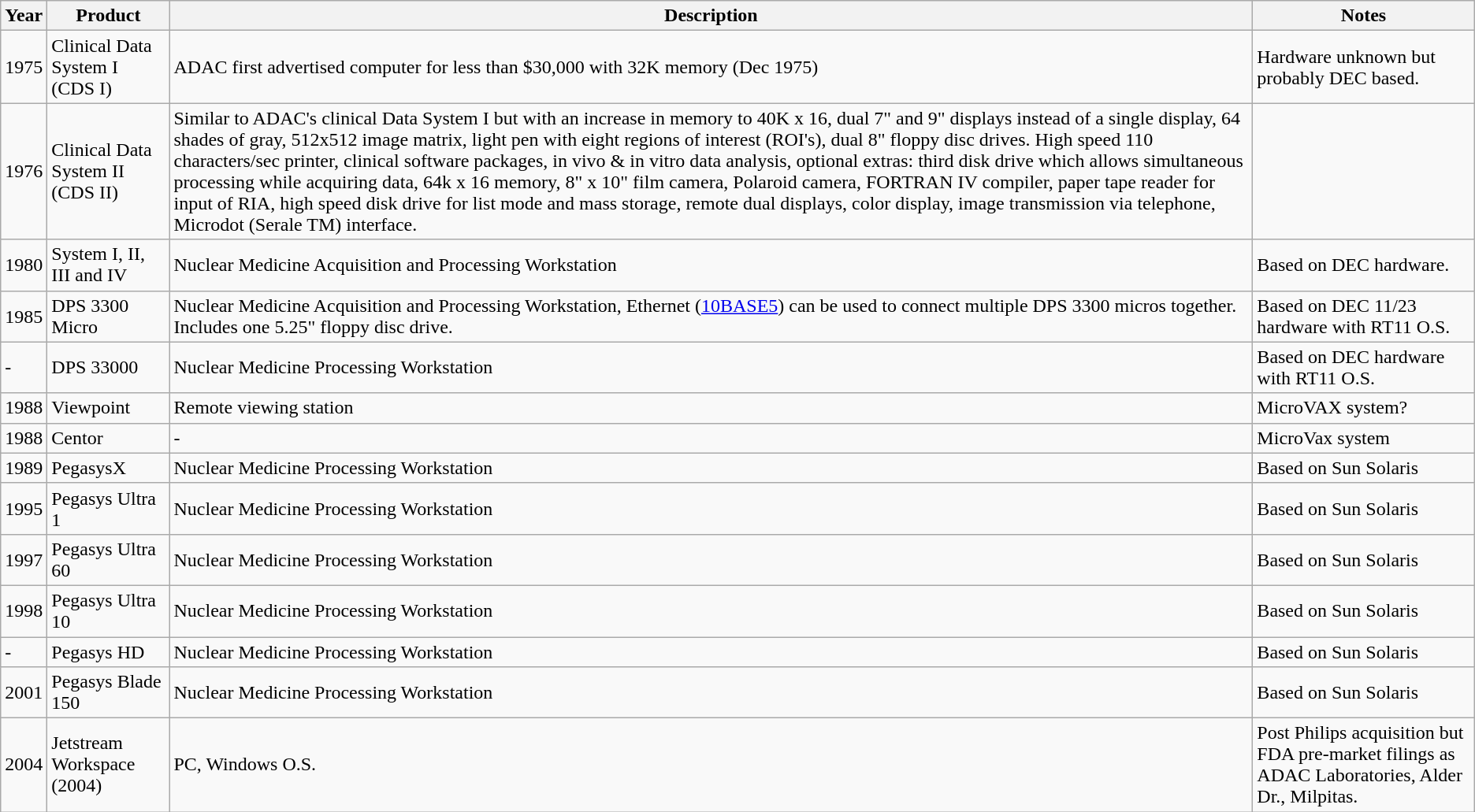<table class="wikitable">
<tr>
<th>Year</th>
<th>Product</th>
<th>Description</th>
<th>Notes</th>
</tr>
<tr>
<td>1975</td>
<td>Clinical Data System I (CDS I)</td>
<td>ADAC first advertised computer for less than $30,000 with 32K memory (Dec 1975)</td>
<td>Hardware unknown but probably DEC based.</td>
</tr>
<tr>
<td>1976</td>
<td>Clinical Data System II (CDS II)</td>
<td>Similar to ADAC's clinical Data System I but with an increase in memory to 40K x 16, dual 7" and 9" displays instead of a single display, 64 shades of gray, 512x512 image matrix, light pen with eight regions of interest (ROI's), dual 8" floppy disc drives. High speed 110 characters/sec printer, clinical software packages,  in vivo & in vitro data analysis, optional extras: third disk drive which allows simultaneous processing while acquiring data, 64k x 16 memory, 8" x 10" film camera, Polaroid camera, FORTRAN IV compiler, paper tape reader for input of RIA, high speed disk drive for list mode and mass storage, remote dual displays, color display, image transmission via telephone, Microdot (Serale TM) interface.</td>
<td></td>
</tr>
<tr>
<td>1980</td>
<td>System I, II, III and IV</td>
<td>Nuclear Medicine Acquisition and Processing Workstation</td>
<td>Based on DEC hardware.</td>
</tr>
<tr>
<td>1985</td>
<td>DPS 3300 Micro</td>
<td>Nuclear Medicine Acquisition and Processing Workstation, Ethernet (<a href='#'>10BASE5</a>) can be used to connect multiple DPS 3300 micros together. Includes one 5.25" floppy disc drive.</td>
<td>Based on DEC 11/23 hardware with RT11 O.S.</td>
</tr>
<tr>
<td>-</td>
<td>DPS 33000</td>
<td>Nuclear Medicine Processing Workstation</td>
<td>Based on DEC hardware with RT11 O.S.</td>
</tr>
<tr>
<td>1988</td>
<td>Viewpoint</td>
<td>Remote viewing station</td>
<td>MicroVAX system?</td>
</tr>
<tr>
<td>1988</td>
<td>Centor</td>
<td>-</td>
<td>MicroVax system</td>
</tr>
<tr>
<td>1989</td>
<td>PegasysX</td>
<td>Nuclear Medicine Processing Workstation</td>
<td>Based on Sun Solaris</td>
</tr>
<tr>
<td>1995</td>
<td>Pegasys Ultra 1</td>
<td>Nuclear Medicine Processing Workstation</td>
<td>Based on Sun Solaris</td>
</tr>
<tr>
<td>1997</td>
<td>Pegasys Ultra 60</td>
<td>Nuclear Medicine Processing Workstation</td>
<td>Based on Sun Solaris</td>
</tr>
<tr>
<td>1998</td>
<td>Pegasys Ultra 10</td>
<td>Nuclear Medicine Processing Workstation</td>
<td>Based on Sun Solaris</td>
</tr>
<tr>
<td>-</td>
<td>Pegasys HD</td>
<td>Nuclear Medicine Processing Workstation</td>
<td>Based on Sun Solaris</td>
</tr>
<tr>
<td>2001</td>
<td>Pegasys Blade 150</td>
<td>Nuclear Medicine Processing Workstation</td>
<td>Based on Sun Solaris</td>
</tr>
<tr>
<td>2004</td>
<td>Jetstream Workspace (2004)</td>
<td>PC, Windows O.S.</td>
<td>Post Philips acquisition but FDA pre-market filings as ADAC Laboratories, Alder Dr., Milpitas.</td>
</tr>
</table>
